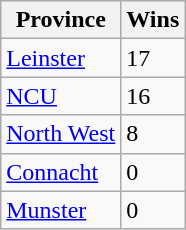<table class="wikitable">
<tr>
<th>Province</th>
<th>Wins</th>
</tr>
<tr>
<td><a href='#'>Leinster</a></td>
<td>17</td>
</tr>
<tr>
<td><a href='#'>NCU</a></td>
<td>16</td>
</tr>
<tr>
<td><a href='#'>North West</a></td>
<td>8</td>
</tr>
<tr>
<td><a href='#'>Connacht</a></td>
<td>0</td>
</tr>
<tr>
<td><a href='#'>Munster</a></td>
<td>0</td>
</tr>
</table>
